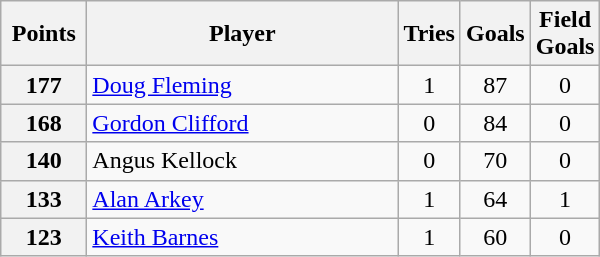<table class="wikitable" style="text-align:left;">
<tr>
<th width=50>Points</th>
<th width=200>Player</th>
<th width=30>Tries</th>
<th width=30>Goals</th>
<th width=30>Field Goals</th>
</tr>
<tr>
<th>177</th>
<td> <a href='#'>Doug Fleming</a></td>
<td align=center>1</td>
<td align=center>87</td>
<td align=center>0</td>
</tr>
<tr>
<th>168</th>
<td> <a href='#'>Gordon Clifford</a></td>
<td align=center>0</td>
<td align=center>84</td>
<td align=center>0</td>
</tr>
<tr>
<th>140</th>
<td> Angus Kellock</td>
<td align=center>0</td>
<td align=center>70</td>
<td align=center>0</td>
</tr>
<tr>
<th>133</th>
<td> <a href='#'>Alan Arkey</a></td>
<td align=center>1</td>
<td align=center>64</td>
<td align=center>1</td>
</tr>
<tr>
<th>123</th>
<td> <a href='#'>Keith Barnes</a></td>
<td align=center>1</td>
<td align=center>60</td>
<td align=center>0</td>
</tr>
</table>
